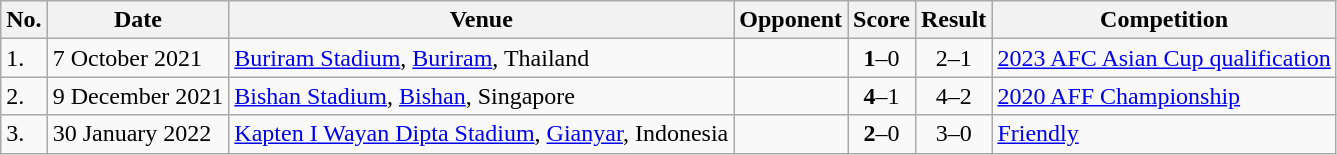<table class="wikitable">
<tr>
<th>No.</th>
<th>Date</th>
<th>Venue</th>
<th>Opponent</th>
<th>Score</th>
<th>Result</th>
<th>Competition</th>
</tr>
<tr>
<td>1.</td>
<td>7 October 2021</td>
<td><a href='#'>Buriram Stadium</a>, <a href='#'>Buriram</a>, Thailand</td>
<td></td>
<td align=center><strong>1</strong>–0</td>
<td align=center>2–1</td>
<td><a href='#'>2023 AFC Asian Cup qualification</a></td>
</tr>
<tr>
<td>2.</td>
<td>9 December 2021</td>
<td><a href='#'>Bishan Stadium</a>, <a href='#'>Bishan</a>, Singapore</td>
<td></td>
<td align=center><strong>4</strong>–1</td>
<td align=center>4–2</td>
<td><a href='#'>2020 AFF Championship</a></td>
</tr>
<tr>
<td>3.</td>
<td>30 January 2022</td>
<td><a href='#'>Kapten I Wayan Dipta Stadium</a>, <a href='#'>Gianyar</a>, Indonesia</td>
<td></td>
<td align=center><strong>2</strong>–0</td>
<td align=center>3–0</td>
<td><a href='#'>Friendly</a></td>
</tr>
</table>
